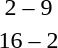<table style="text-align:center">
<tr>
<th width=200></th>
<th width=100></th>
<th width=200></th>
</tr>
<tr>
<td align=right></td>
<td>2 – 9</td>
<td align=left><strong></strong></td>
</tr>
<tr>
<td align=right><strong></strong></td>
<td>16 – 2</td>
<td align=left></td>
</tr>
</table>
